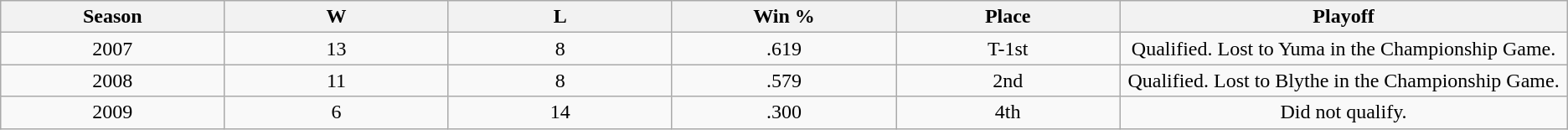<table class="wikitable">
<tr>
<th bgcolor="#DDDDFF" width="5%">Season</th>
<th bgcolor="#DDDDFF" width="5%">W</th>
<th bgcolor="#DDDDFF" width="5%">L</th>
<th bgcolor="#DDDDFF" width="5%">Win %</th>
<th bgcolor="#DDDDFF" width="5%">Place</th>
<th bgcolor="#DDDDFF" width="10%">Playoff</th>
</tr>
<tr align=center>
<td>2007</td>
<td>13</td>
<td>8</td>
<td>.619</td>
<td>T-1st</td>
<td>Qualified. Lost to Yuma in the Championship Game.</td>
</tr>
<tr align=center>
<td>2008</td>
<td>11</td>
<td>8</td>
<td>.579</td>
<td>2nd</td>
<td>Qualified. Lost to Blythe in the Championship Game.</td>
</tr>
<tr align=center>
<td>2009</td>
<td>6</td>
<td>14</td>
<td>.300</td>
<td>4th</td>
<td>Did not qualify.</td>
</tr>
</table>
